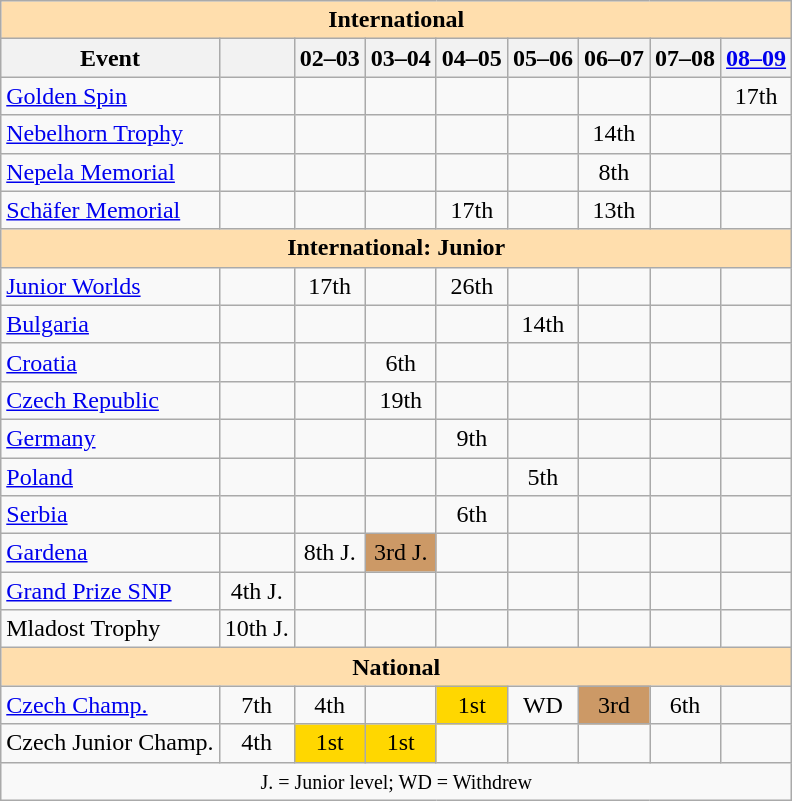<table class="wikitable" style="text-align:center">
<tr>
<th style="background-color: #ffdead; " colspan=9 align=center>International</th>
</tr>
<tr>
<th>Event</th>
<th></th>
<th>02–03</th>
<th>03–04</th>
<th>04–05</th>
<th>05–06</th>
<th>06–07</th>
<th>07–08</th>
<th><a href='#'>08–09</a></th>
</tr>
<tr>
<td align=left><a href='#'>Golden Spin</a></td>
<td></td>
<td></td>
<td></td>
<td></td>
<td></td>
<td></td>
<td></td>
<td>17th</td>
</tr>
<tr>
<td align=left><a href='#'>Nebelhorn Trophy</a></td>
<td></td>
<td></td>
<td></td>
<td></td>
<td></td>
<td>14th</td>
<td></td>
<td></td>
</tr>
<tr>
<td align=left><a href='#'>Nepela Memorial</a></td>
<td></td>
<td></td>
<td></td>
<td></td>
<td></td>
<td>8th</td>
<td></td>
<td></td>
</tr>
<tr>
<td align=left><a href='#'>Schäfer Memorial</a></td>
<td></td>
<td></td>
<td></td>
<td>17th</td>
<td></td>
<td>13th</td>
<td></td>
<td></td>
</tr>
<tr>
<th style="background-color: #ffdead; " colspan=9 align=center>International: Junior</th>
</tr>
<tr>
<td align=left><a href='#'>Junior Worlds</a></td>
<td></td>
<td>17th</td>
<td></td>
<td>26th</td>
<td></td>
<td></td>
<td></td>
<td></td>
</tr>
<tr>
<td align=left> <a href='#'>Bulgaria</a></td>
<td></td>
<td></td>
<td></td>
<td></td>
<td>14th</td>
<td></td>
<td></td>
<td></td>
</tr>
<tr>
<td align=left> <a href='#'>Croatia</a></td>
<td></td>
<td></td>
<td>6th</td>
<td></td>
<td></td>
<td></td>
<td></td>
<td></td>
</tr>
<tr>
<td align=left> <a href='#'>Czech Republic</a></td>
<td></td>
<td></td>
<td>19th</td>
<td></td>
<td></td>
<td></td>
<td></td>
<td></td>
</tr>
<tr>
<td align=left> <a href='#'>Germany</a></td>
<td></td>
<td></td>
<td></td>
<td>9th</td>
<td></td>
<td></td>
<td></td>
<td></td>
</tr>
<tr>
<td align=left> <a href='#'>Poland</a></td>
<td></td>
<td></td>
<td></td>
<td></td>
<td>5th</td>
<td></td>
<td></td>
<td></td>
</tr>
<tr>
<td align=left> <a href='#'>Serbia</a></td>
<td></td>
<td></td>
<td></td>
<td>6th</td>
<td></td>
<td></td>
<td></td>
<td></td>
</tr>
<tr>
<td align=left><a href='#'>Gardena</a></td>
<td></td>
<td>8th J.</td>
<td bgcolor=cc9966>3rd J.</td>
<td></td>
<td></td>
<td></td>
<td></td>
<td></td>
</tr>
<tr>
<td align=left><a href='#'>Grand Prize SNP</a></td>
<td>4th J.</td>
<td></td>
<td></td>
<td></td>
<td></td>
<td></td>
<td></td>
<td></td>
</tr>
<tr>
<td align=left>Mladost Trophy</td>
<td>10th J.</td>
<td></td>
<td></td>
<td></td>
<td></td>
<td></td>
<td></td>
<td></td>
</tr>
<tr>
<th style="background-color: #ffdead; " colspan=9 align=center>National</th>
</tr>
<tr>
<td align=left><a href='#'>Czech Champ.</a></td>
<td>7th</td>
<td>4th</td>
<td></td>
<td bgcolor=gold>1st</td>
<td>WD</td>
<td bgcolor=cc9966>3rd</td>
<td>6th</td>
<td></td>
</tr>
<tr>
<td align=left>Czech Junior Champ.</td>
<td>4th</td>
<td bgcolor=gold>1st</td>
<td bgcolor=gold>1st</td>
<td></td>
<td></td>
<td></td>
<td></td>
<td></td>
</tr>
<tr>
<td colspan=9 align=center><small> J. = Junior level; WD = Withdrew </small></td>
</tr>
</table>
